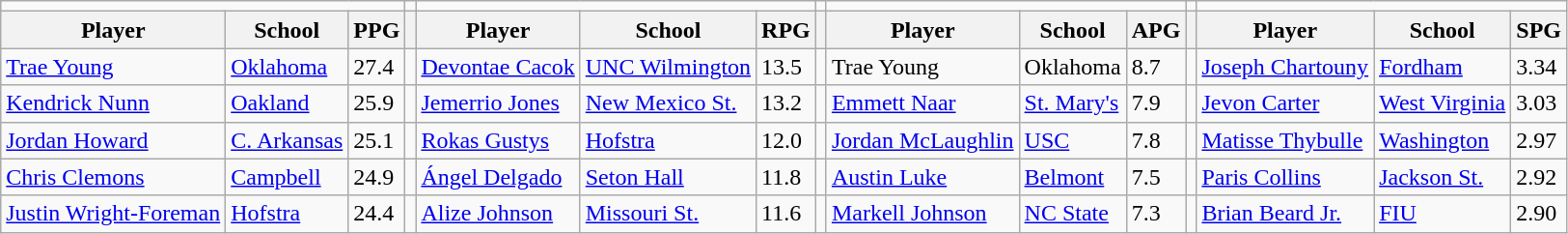<table class="wikitable" style="text-align: left;">
<tr>
<td colspan=3></td>
<td></td>
<td colspan=3></td>
<td></td>
<td colspan=3></td>
<td></td>
<td colspan=3></td>
</tr>
<tr>
<th>Player</th>
<th>School</th>
<th>PPG</th>
<th></th>
<th>Player</th>
<th>School</th>
<th>RPG</th>
<th></th>
<th>Player</th>
<th>School</th>
<th>APG</th>
<th></th>
<th>Player</th>
<th>School</th>
<th>SPG</th>
</tr>
<tr>
<td><a href='#'>Trae Young</a></td>
<td><a href='#'>Oklahoma</a></td>
<td>27.4</td>
<td></td>
<td><a href='#'>Devontae Cacok</a></td>
<td><a href='#'>UNC Wilmington</a></td>
<td>13.5</td>
<td></td>
<td>Trae Young</td>
<td>Oklahoma</td>
<td>8.7</td>
<td></td>
<td><a href='#'>Joseph Chartouny</a></td>
<td><a href='#'>Fordham</a></td>
<td>3.34</td>
</tr>
<tr>
<td><a href='#'>Kendrick Nunn</a></td>
<td><a href='#'>Oakland</a></td>
<td>25.9</td>
<td></td>
<td><a href='#'>Jemerrio Jones</a></td>
<td><a href='#'>New Mexico St.</a></td>
<td>13.2</td>
<td></td>
<td><a href='#'>Emmett Naar</a></td>
<td><a href='#'>St. Mary's</a></td>
<td>7.9</td>
<td></td>
<td><a href='#'>Jevon Carter</a></td>
<td><a href='#'>West Virginia</a></td>
<td>3.03</td>
</tr>
<tr>
<td><a href='#'>Jordan Howard</a></td>
<td><a href='#'>C. Arkansas</a></td>
<td>25.1</td>
<td></td>
<td><a href='#'>Rokas Gustys</a></td>
<td><a href='#'>Hofstra</a></td>
<td>12.0</td>
<td></td>
<td><a href='#'>Jordan McLaughlin</a></td>
<td><a href='#'>USC</a></td>
<td>7.8</td>
<td></td>
<td><a href='#'>Matisse Thybulle</a></td>
<td><a href='#'>Washington</a></td>
<td>2.97</td>
</tr>
<tr>
<td><a href='#'>Chris Clemons</a></td>
<td><a href='#'>Campbell</a></td>
<td>24.9</td>
<td></td>
<td><a href='#'>Ángel Delgado</a></td>
<td><a href='#'>Seton Hall</a></td>
<td>11.8</td>
<td></td>
<td><a href='#'>Austin Luke</a></td>
<td><a href='#'>Belmont</a></td>
<td>7.5</td>
<td></td>
<td><a href='#'>Paris Collins</a></td>
<td><a href='#'>Jackson St.</a></td>
<td>2.92</td>
</tr>
<tr>
<td><a href='#'>Justin Wright-Foreman</a></td>
<td><a href='#'>Hofstra</a></td>
<td>24.4</td>
<td></td>
<td><a href='#'>Alize Johnson</a></td>
<td><a href='#'>Missouri St.</a></td>
<td>11.6</td>
<td></td>
<td><a href='#'>Markell Johnson</a></td>
<td><a href='#'>NC State</a></td>
<td>7.3</td>
<td></td>
<td><a href='#'>Brian Beard Jr.</a></td>
<td><a href='#'>FIU</a></td>
<td>2.90</td>
</tr>
</table>
